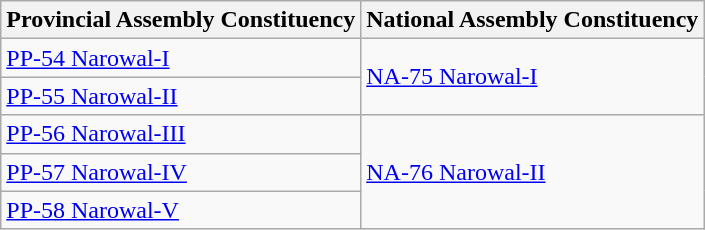<table class="wikitable sortable static-row-numbers static-row-header-hash">
<tr>
<th>Provincial Assembly Constituency</th>
<th>National Assembly Constituency</th>
</tr>
<tr>
<td><a href='#'>PP-54 Narowal-I</a></td>
<td rowspan="2"><a href='#'>NA-75 Narowal-I</a></td>
</tr>
<tr>
<td><a href='#'>PP-55 Narowal-II</a></td>
</tr>
<tr>
<td><a href='#'>PP-56 Narowal-III</a></td>
<td rowspan="3"><a href='#'>NA-76 Narowal-II</a></td>
</tr>
<tr>
<td><a href='#'>PP-57 Narowal-IV</a></td>
</tr>
<tr>
<td><a href='#'>PP-58 Narowal-V</a></td>
</tr>
</table>
